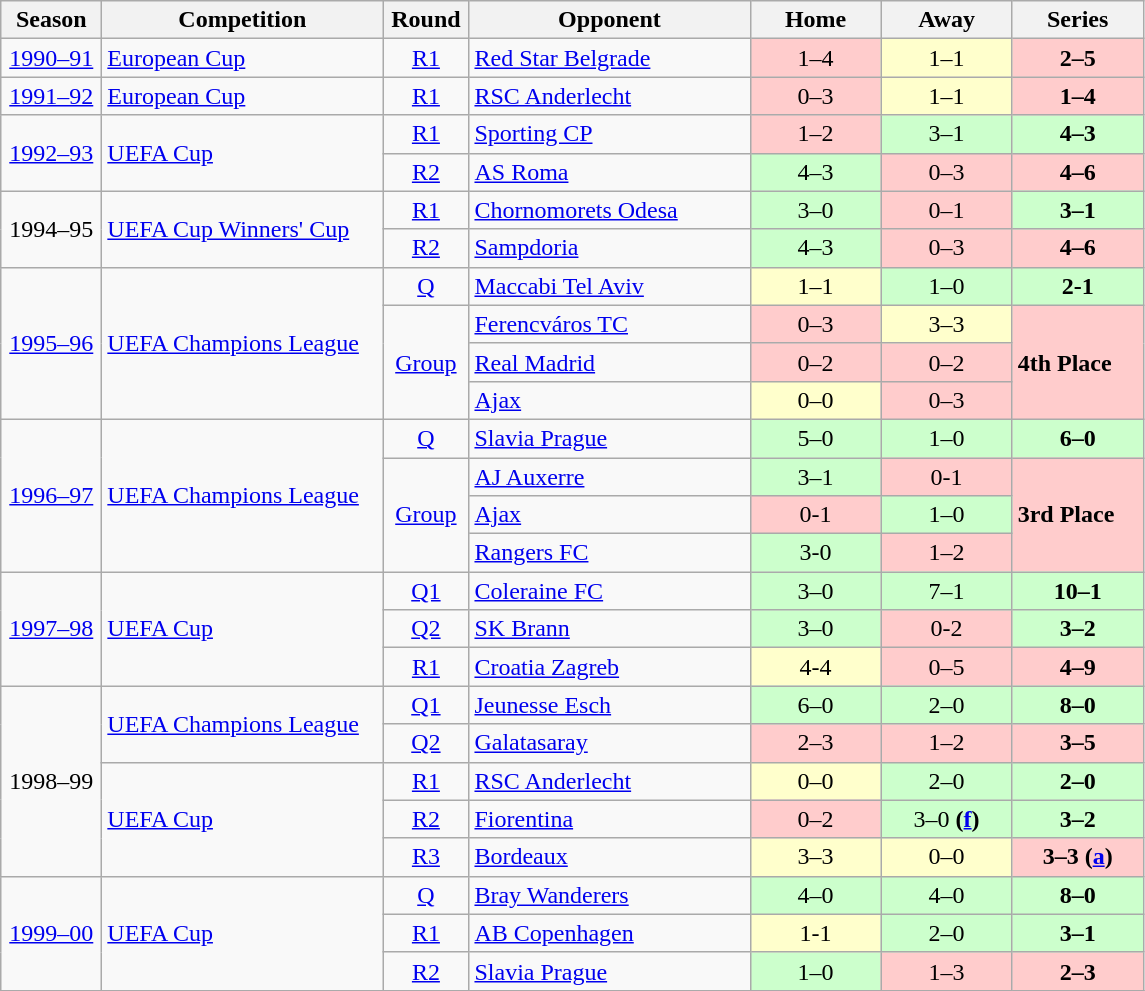<table class="wikitable">
<tr>
<th width=60>Season</th>
<th width=180>Competition</th>
<th width=50>Round</th>
<th width=180>Opponent</th>
<th width=80>Home</th>
<th width=80>Away</th>
<th width=80>Series</th>
</tr>
<tr>
<td align="center"><a href='#'>1990–91</a></td>
<td><a href='#'>European Cup</a></td>
<td align="center"><a href='#'>R1</a></td>
<td> <a href='#'>Red Star Belgrade</a></td>
<td align="center" bgcolor="#FFCCCC">1–4</td>
<td align="center" bgcolor="#FFFFCC">1–1</td>
<td align="center" bgcolor="#FFCCCC"><strong>2–5</strong></td>
</tr>
<tr>
<td align="center"><a href='#'>1991–92</a></td>
<td><a href='#'>European Cup</a></td>
<td align="center"><a href='#'>R1</a></td>
<td> <a href='#'>RSC Anderlecht</a></td>
<td align="center" bgcolor="#FFCCCC">0–3</td>
<td align="center" bgcolor="#FFFFCC">1–1</td>
<td align="center" bgcolor="#FFCCCC"><strong>1–4</strong></td>
</tr>
<tr>
<td align="center"  rowspan=2><a href='#'>1992–93</a></td>
<td rowspan=2><a href='#'>UEFA Cup</a></td>
<td align="center"><a href='#'>R1</a></td>
<td> <a href='#'>Sporting CP</a></td>
<td align="center" bgcolor="#FFCCCC">1–2</td>
<td align="center" bgcolor="#CCFFCC">3–1 </td>
<td align="center" bgcolor="#CCFFCC"><strong>4–3</strong></td>
</tr>
<tr>
<td align="center"><a href='#'>R2</a></td>
<td> <a href='#'>AS Roma</a></td>
<td align="center" bgcolor="#CCFFCC">4–3</td>
<td align="center" bgcolor="#FFCCCC">0–3</td>
<td align="center" bgcolor="#FFCCCC"><strong>4–6</strong></td>
</tr>
<tr>
<td align="center" rowspan=2>1994–95</td>
<td rowspan=2><a href='#'>UEFA Cup Winners' Cup</a></td>
<td align="center"><a href='#'>R1</a></td>
<td> <a href='#'>Chornomorets Odesa</a></td>
<td align="center" bgcolor="#CCFFCC">3–0</td>
<td align="center" bgcolor="#FFCCCC">0–1</td>
<td align="center" bgcolor="#CCFFCC"><strong>3–1</strong></td>
</tr>
<tr>
<td align="center"><a href='#'>R2</a></td>
<td> <a href='#'>Sampdoria</a></td>
<td align="center" bgcolor="#CCFFCC">4–3</td>
<td align="center" bgcolor="#FFCCCC">0–3</td>
<td align="center" bgcolor="#FFCCCC"><strong>4–6</strong></td>
</tr>
<tr>
<td align="center"  rowspan=4><a href='#'>1995–96</a></td>
<td rowspan=4><a href='#'>UEFA Champions League</a></td>
<td align="center"><a href='#'>Q</a></td>
<td> <a href='#'>Maccabi Tel Aviv</a></td>
<td align="center" bgcolor="#FFFFCC">1–1</td>
<td align="center" bgcolor="#CCFFCC">1–0</td>
<td align="center" bgcolor="#CCFFCC"><strong>2-1</strong></td>
</tr>
<tr>
<td rowspan=3 align=center><a href='#'>Group</a></td>
<td> <a href='#'>Ferencváros TC</a></td>
<td align="center" bgcolor="#FFCCCC">0–3</td>
<td align="center" bgcolor="#FFFFCC">3–3</td>
<td rowspan=3 bgcolor="#FFCCCC"><strong>4th Place</strong></td>
</tr>
<tr>
<td> <a href='#'>Real Madrid</a></td>
<td align="center" bgcolor="#FFCCCC">0–2</td>
<td align="center" bgcolor="#FFCCCC">0–2</td>
</tr>
<tr>
<td> <a href='#'>Ajax</a></td>
<td align="center" bgcolor="#FFFFCC">0–0</td>
<td align="center" bgcolor="#FFCCCC">0–3</td>
</tr>
<tr>
<td align="center"  rowspan=4><a href='#'>1996–97</a></td>
<td rowspan=4><a href='#'>UEFA Champions League</a></td>
<td align="center"><a href='#'>Q</a></td>
<td> <a href='#'>Slavia Prague</a></td>
<td align="center" bgcolor="#CCFFCC">5–0</td>
<td align="center" bgcolor="#CCFFCC">1–0</td>
<td align="center" bgcolor="#CCFFCC"><strong>6–0</strong></td>
</tr>
<tr>
<td rowspan=3 align=center><a href='#'>Group</a></td>
<td> <a href='#'>AJ Auxerre</a></td>
<td align="center" bgcolor="#CCFFCC">3–1</td>
<td align="center" bgcolor="#FFCCCC">0-1</td>
<td rowspan=3 bgcolor="#FFCCCC"><strong>3rd Place</strong></td>
</tr>
<tr>
<td> <a href='#'>Ajax</a></td>
<td align="center" bgcolor="#FFCCCC">0-1</td>
<td align="center" bgcolor="#CCFFCC">1–0</td>
</tr>
<tr>
<td> <a href='#'>Rangers FC</a></td>
<td align="center" bgcolor="#CCFFCC">3-0</td>
<td align="center" bgcolor="#FFCCCC">1–2</td>
</tr>
<tr>
<td align="center"  rowspan=3><a href='#'>1997–98</a></td>
<td rowspan=3><a href='#'>UEFA Cup</a></td>
<td align="center"><a href='#'>Q1</a></td>
<td> <a href='#'>Coleraine FC</a></td>
<td align="center" bgcolor="#CCFFCC">3–0</td>
<td align="center" bgcolor="#CCFFCC">7–1</td>
<td align="center" bgcolor="#CCFFCC"><strong>10–1</strong></td>
</tr>
<tr>
<td align="center"><a href='#'>Q2</a></td>
<td> <a href='#'>SK Brann</a></td>
<td align="center" bgcolor="#CCFFCC">3–0</td>
<td align="center" bgcolor="#FFCCCC">0-2</td>
<td align="center" bgcolor="#CCFFCC"><strong>3–2</strong></td>
</tr>
<tr>
<td align="center"><a href='#'>R1</a></td>
<td> <a href='#'>Croatia Zagreb</a></td>
<td align="center" bgcolor="#FFFFCC">4-4</td>
<td align="center" bgcolor="#FFCCCC">0–5</td>
<td align="center" bgcolor="#FFCCCC"><strong>4–9</strong></td>
</tr>
<tr>
<td align="center"  rowspan=5>1998–99</td>
<td rowspan=2><a href='#'>UEFA Champions League</a></td>
<td align="center"><a href='#'>Q1</a></td>
<td> <a href='#'>Jeunesse Esch</a></td>
<td align="center" bgcolor="#CCFFCC">6–0</td>
<td align="center" bgcolor="#CCFFCC">2–0</td>
<td align="center" bgcolor="#CCFFCC"><strong>8–0</strong></td>
</tr>
<tr>
<td align="center"><a href='#'>Q2</a></td>
<td> <a href='#'>Galatasaray</a></td>
<td align="center" bgcolor="#FFCCCC">2–3</td>
<td align="center" bgcolor="#FFCCCC">1–2</td>
<td align="center" bgcolor="#FFCCCC"><strong>3–5</strong></td>
</tr>
<tr>
<td rowspan=3><a href='#'>UEFA Cup</a></td>
<td align="center"><a href='#'>R1</a></td>
<td> <a href='#'>RSC Anderlecht</a></td>
<td align="center" bgcolor="#FFFFCC">0–0</td>
<td align="center" bgcolor="#CCFFCC">2–0</td>
<td align="center" bgcolor="#CCFFCC"><strong>2–0</strong></td>
</tr>
<tr>
<td align="center"><a href='#'>R2</a></td>
<td> <a href='#'>Fiorentina</a></td>
<td align="center" bgcolor="#FFCCCC">0–2</td>
<td align="center" bgcolor="#CCFFCC">3–0 <strong>(<a href='#'>f</a>)</strong></td>
<td align="center" bgcolor="#CCFFCC"><strong>3–2</strong></td>
</tr>
<tr>
<td align="center"><a href='#'>R3</a></td>
<td> <a href='#'>Bordeaux</a></td>
<td align="center" bgcolor="#FFFFCC">3–3</td>
<td align="center" bgcolor="#FFFFCC">0–0</td>
<td align="center" bgcolor="#FFCCCC"><strong>3–3</strong> <strong>(<a href='#'>a</a>)</strong></td>
</tr>
<tr>
<td align="center"  rowspan=3><a href='#'>1999–00</a></td>
<td rowspan=3><a href='#'>UEFA Cup</a></td>
<td align="center"><a href='#'>Q</a></td>
<td> <a href='#'>Bray Wanderers</a></td>
<td align="center" bgcolor="#CCFFCC">4–0</td>
<td align="center" bgcolor="#CCFFCC">4–0</td>
<td align="center" bgcolor="#CCFFCC"><strong>8–0</strong></td>
</tr>
<tr>
<td align="center"><a href='#'>R1</a></td>
<td> <a href='#'>AB Copenhagen</a></td>
<td align="center" bgcolor="#FFFFCC">1-1</td>
<td align="center" bgcolor="#CCFFCC">2–0</td>
<td align="center" bgcolor="#CCFFCC"><strong>3–1</strong></td>
</tr>
<tr>
<td align="center"><a href='#'>R2</a></td>
<td> <a href='#'>Slavia Prague</a></td>
<td align="center" bgcolor="#CCFFCC">1–0</td>
<td align="center" bgcolor="#FFCCCC">1–3</td>
<td align="center" bgcolor="#FFCCCC"><strong>2–3</strong></td>
</tr>
<tr>
</tr>
</table>
